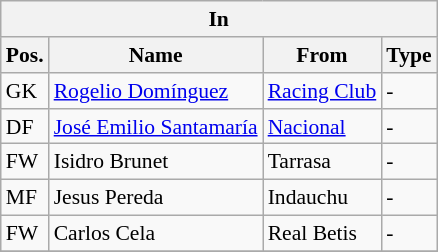<table class="wikitable" style="font-size:90%;float:left; margin-right:1em;">
<tr>
<th colspan="4">In</th>
</tr>
<tr>
<th>Pos.</th>
<th>Name</th>
<th>From</th>
<th>Type</th>
</tr>
<tr>
<td>GK</td>
<td><a href='#'>Rogelio Domínguez</a></td>
<td><a href='#'>Racing Club</a></td>
<td>-</td>
</tr>
<tr>
<td>DF</td>
<td><a href='#'>José Emilio Santamaría</a></td>
<td><a href='#'>Nacional</a></td>
<td>-</td>
</tr>
<tr>
<td>FW</td>
<td>Isidro Brunet</td>
<td>Tarrasa</td>
<td>-</td>
</tr>
<tr>
<td>MF</td>
<td>Jesus Pereda</td>
<td>Indauchu</td>
<td>-</td>
</tr>
<tr>
<td>FW</td>
<td>Carlos Cela</td>
<td>Real Betis</td>
<td>-</td>
</tr>
<tr>
</tr>
</table>
